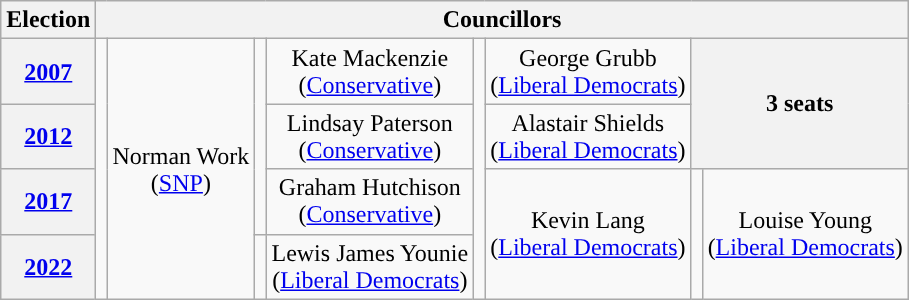<table class="wikitable" style="text-align:center">
<tr>
<th>Election</th>
<th colspan=8>Councillors</th>
</tr>
<tr>
<th><a href='#'>2007</a></th>
<td rowspan=4; style="background-color: "></td>
<td rowspan=4>Norman Work<br>(<a href='#'>SNP</a>)</td>
<td rowspan=3; style="background-color: "></td>
<td rowspan=1>Kate Mackenzie<br>(<a href='#'>Conservative</a>)</td>
<td rowspan=4; style="background-color: "></td>
<td rowspan=1>George Grubb<br>(<a href='#'>Liberal Democrats</a>)</td>
<th colspan=2; rowspan=2>3 seats</th>
</tr>
<tr>
<th><a href='#'>2012</a></th>
<td rowspan=1>Lindsay Paterson<br>(<a href='#'>Conservative</a>)</td>
<td rowspan=1>Alastair Shields<br>(<a href='#'>Liberal Democrats</a>)</td>
</tr>
<tr>
<th><a href='#'>2017</a></th>
<td rowspan=1>Graham Hutchison<br>(<a href='#'>Conservative</a>)</td>
<td rowspan=2>Kevin Lang<br>(<a href='#'>Liberal Democrats</a>)</td>
<td rowspan=2; style="background-color: "></td>
<td rowspan=2>Louise Young<br>(<a href='#'>Liberal Democrats</a>)</td>
</tr>
<tr>
<th><a href='#'>2022</a></th>
<td rowspan=1; style="background-color: "></td>
<td rowspan=1>Lewis James Younie<br>(<a href='#'>Liberal Democrats</a>)</td>
</tr>
</table>
